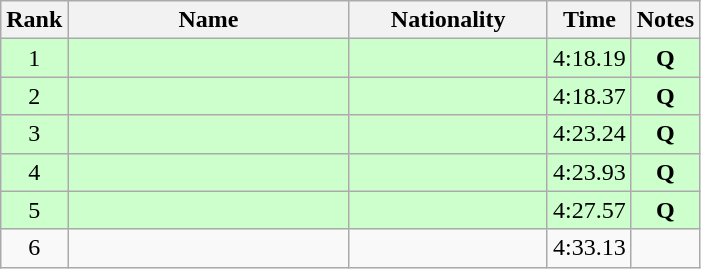<table class="wikitable sortable" style="text-align:center">
<tr>
<th>Rank</th>
<th style="width:180px">Name</th>
<th style="width:125px">Nationality</th>
<th>Time</th>
<th>Notes</th>
</tr>
<tr style="background:#cfc;">
<td>1</td>
<td style="text-align:left;"></td>
<td style="text-align:left;"></td>
<td>4:18.19</td>
<td><strong>Q</strong></td>
</tr>
<tr style="background:#cfc;">
<td>2</td>
<td style="text-align:left;"></td>
<td style="text-align:left;"></td>
<td>4:18.37</td>
<td><strong>Q</strong></td>
</tr>
<tr style="background:#cfc;">
<td>3</td>
<td style="text-align:left;"></td>
<td style="text-align:left;"></td>
<td>4:23.24</td>
<td><strong>Q</strong></td>
</tr>
<tr style="background:#cfc;">
<td>4</td>
<td style="text-align:left;"></td>
<td style="text-align:left;"></td>
<td>4:23.93</td>
<td><strong>Q</strong></td>
</tr>
<tr style="background:#cfc;">
<td>5</td>
<td style="text-align:left;"></td>
<td style="text-align:left;"></td>
<td>4:27.57</td>
<td><strong>Q</strong></td>
</tr>
<tr>
<td>6</td>
<td style="text-align:left;"></td>
<td style="text-align:left;"></td>
<td>4:33.13</td>
<td></td>
</tr>
</table>
